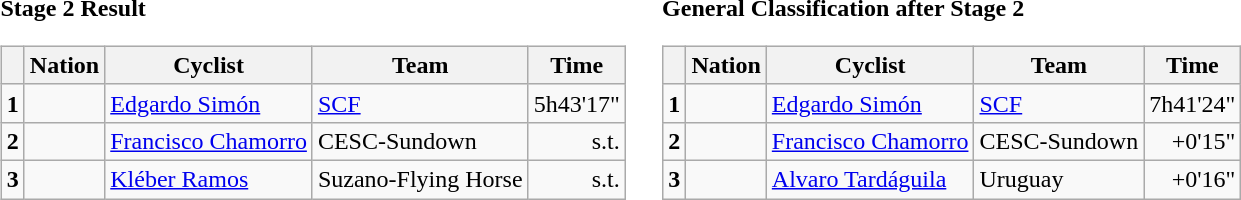<table>
<tr>
<td><strong>Stage 2 Result</strong><br><table class="wikitable">
<tr>
<th></th>
<th>Nation</th>
<th>Cyclist</th>
<th>Team</th>
<th>Time</th>
</tr>
<tr>
<td><strong>1</strong></td>
<td></td>
<td><a href='#'>Edgardo Simón</a></td>
<td><a href='#'>SCF</a></td>
<td align="right">5h43'17"</td>
</tr>
<tr>
<td><strong>2</strong></td>
<td></td>
<td><a href='#'>Francisco Chamorro</a></td>
<td>CESC-Sundown</td>
<td align="right">s.t.</td>
</tr>
<tr>
<td><strong>3</strong></td>
<td></td>
<td><a href='#'>Kléber Ramos</a></td>
<td>Suzano-Flying Horse</td>
<td align="right">s.t.</td>
</tr>
</table>
</td>
<td></td>
<td><strong>General Classification after Stage 2</strong><br><table class="wikitable">
<tr>
<th></th>
<th>Nation</th>
<th>Cyclist</th>
<th>Team</th>
<th>Time</th>
</tr>
<tr>
<td><strong>1</strong></td>
<td></td>
<td><a href='#'>Edgardo Simón</a></td>
<td><a href='#'>SCF</a></td>
<td align="right">7h41'24"</td>
</tr>
<tr>
<td><strong>2</strong></td>
<td></td>
<td><a href='#'>Francisco Chamorro</a></td>
<td>CESC-Sundown</td>
<td align="right">+0'15"</td>
</tr>
<tr>
<td><strong>3</strong></td>
<td></td>
<td><a href='#'>Alvaro Tardáguila</a></td>
<td>Uruguay</td>
<td align="right">+0'16"</td>
</tr>
</table>
</td>
</tr>
</table>
